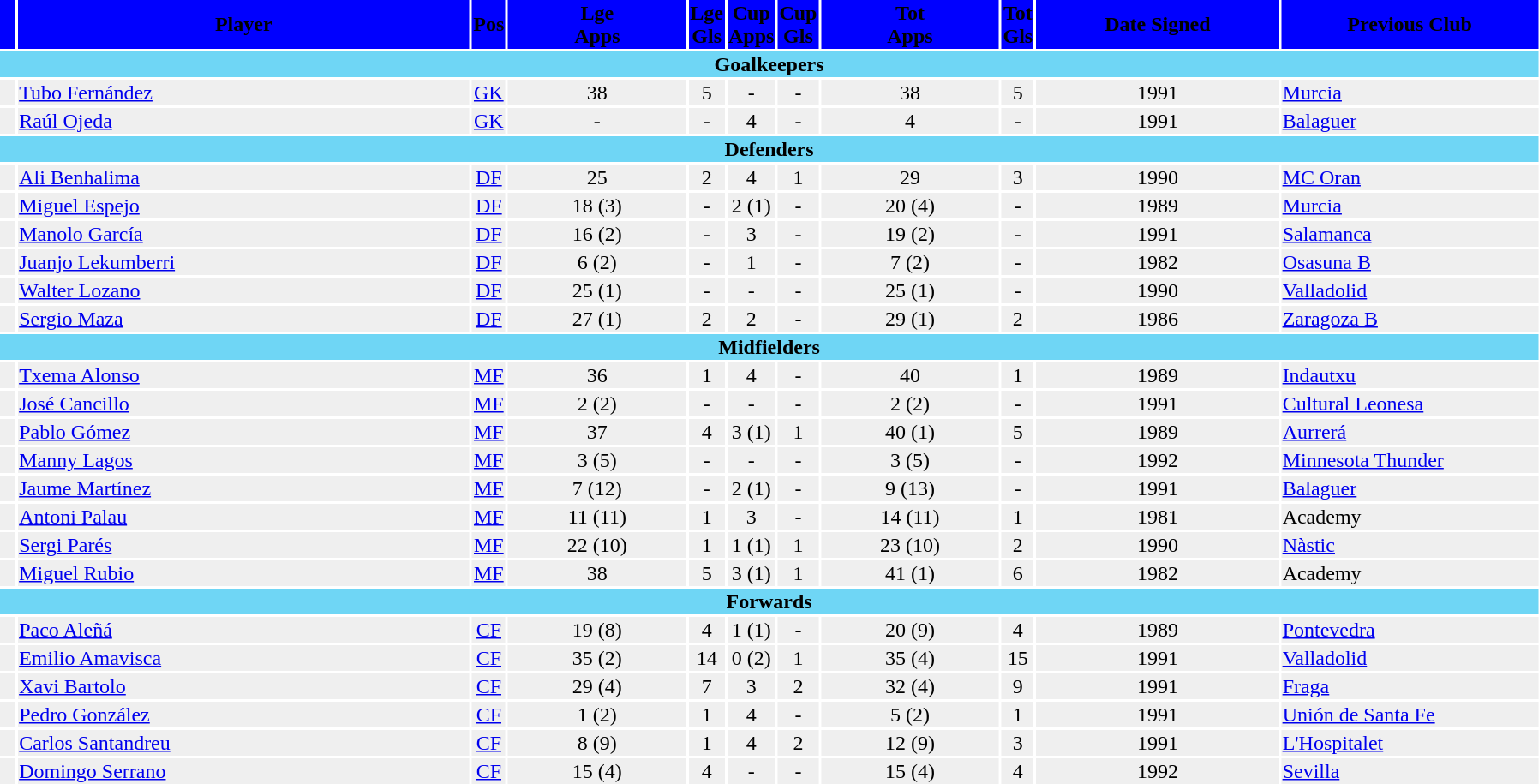<table width=95%>
<tr bgcolor=#0000FF>
<th width=1%></th>
<th !width=45%>Player</th>
<th width=1%>Pos</th>
<th !width=1%>Lge<br>Apps</th>
<th width=1%>Lge<br>Gls</th>
<th width=1%>Cup<br>Apps</th>
<th width=1%>Cup<br>Gls</th>
<th !width=1%>Tot<br>Apps</th>
<th width=1%>Tot<br>Gls</th>
<th width=16%>Date Signed</th>
<th width=17%>Previous Club</th>
</tr>
<tr>
<th colspan=14 bgcolor=#6fd6f5>Goalkeepers</th>
</tr>
<tr bgcolor=#EFEFEF>
<td align=center></td>
<td><a href='#'>Tubo Fernández</a></td>
<td align=center><a href='#'>GK</a></td>
<td align=center>38</td>
<td align=center>5</td>
<td align=center>-</td>
<td align=center>-</td>
<td align=center>38</td>
<td align=center>5</td>
<td align=center>1991</td>
<td><a href='#'>Murcia</a></td>
</tr>
<tr bgcolor=#EFEFEF>
<td align=center></td>
<td><a href='#'>Raúl Ojeda</a></td>
<td align=center><a href='#'>GK</a></td>
<td align=center>-</td>
<td align=center>-</td>
<td align=center>4</td>
<td align=center>-</td>
<td align=center>4</td>
<td align=center>-</td>
<td align=center>1991</td>
<td><a href='#'>Balaguer</a></td>
</tr>
<tr>
<th colspan=14 bgcolor=#6fd6f5>Defenders</th>
</tr>
<tr bgcolor=#EFEFEF>
<td align=center></td>
<td><a href='#'>Ali Benhalima</a></td>
<td align=center><a href='#'>DF</a></td>
<td align=center>25</td>
<td align=center>2</td>
<td align=center>4</td>
<td align=center>1</td>
<td align=center>29</td>
<td align=center>3</td>
<td align=center>1990</td>
<td><a href='#'>MC Oran</a></td>
</tr>
<tr bgcolor=#EFEFEF>
<td align=center></td>
<td><a href='#'>Miguel Espejo</a></td>
<td align=center><a href='#'>DF</a></td>
<td align=center>18 (3)</td>
<td align=center>-</td>
<td align=center>2 (1)</td>
<td align=center>-</td>
<td align=center>20 (4)</td>
<td align=center>-</td>
<td align=center>1989</td>
<td><a href='#'>Murcia</a></td>
</tr>
<tr bgcolor=#EFEFEF>
<td align=center></td>
<td><a href='#'>Manolo García</a></td>
<td align=center><a href='#'>DF</a></td>
<td align=center>16 (2)</td>
<td align=center>-</td>
<td align=center>3</td>
<td align=center>-</td>
<td align=center>19 (2)</td>
<td align=center>-</td>
<td align=center>1991</td>
<td><a href='#'>Salamanca</a></td>
</tr>
<tr bgcolor=#EFEFEF>
<td align=center></td>
<td><a href='#'>Juanjo Lekumberri</a></td>
<td align=center><a href='#'>DF</a></td>
<td align=center>6 (2)</td>
<td align=center>-</td>
<td align=center>1</td>
<td align=center>-</td>
<td align=center>7 (2)</td>
<td align=center>-</td>
<td align=center>1982</td>
<td><a href='#'>Osasuna B</a></td>
</tr>
<tr bgcolor=#EFEFEF>
<td align=center></td>
<td><a href='#'>Walter Lozano</a></td>
<td align=center><a href='#'>DF</a></td>
<td align=center>25 (1)</td>
<td align=center>-</td>
<td align=center>-</td>
<td align=center>-</td>
<td align=center>25 (1)</td>
<td align=center>-</td>
<td align=center>1990</td>
<td><a href='#'>Valladolid</a></td>
</tr>
<tr bgcolor=#EFEFEF>
<td align=center></td>
<td><a href='#'>Sergio Maza</a></td>
<td align=center><a href='#'>DF</a></td>
<td align=center>27 (1)</td>
<td align=center>2</td>
<td align=center>2</td>
<td align=center>-</td>
<td align=center>29 (1)</td>
<td align=center>2</td>
<td align=center>1986</td>
<td><a href='#'>Zaragoza B</a></td>
</tr>
<tr>
<th colspan=14 bgcolor=#6fd6f5>Midfielders</th>
</tr>
<tr bgcolor=#EFEFEF>
<td align=center></td>
<td><a href='#'>Txema Alonso</a></td>
<td align=center><a href='#'>MF</a></td>
<td align=center>36</td>
<td align=center>1</td>
<td align=center>4</td>
<td align=center>-</td>
<td align=center>40</td>
<td align=center>1</td>
<td align=center>1989</td>
<td><a href='#'>Indautxu</a></td>
</tr>
<tr bgcolor=#EFEFEF>
<td align=center></td>
<td><a href='#'>José Cancillo</a></td>
<td align=center><a href='#'>MF</a></td>
<td align=center>2 (2)</td>
<td align=center>-</td>
<td align=center>-</td>
<td align=center>-</td>
<td align=center>2 (2)</td>
<td align=center>-</td>
<td align=center>1991</td>
<td><a href='#'>Cultural Leonesa</a></td>
</tr>
<tr bgcolor=#EFEFEF>
<td align=center></td>
<td><a href='#'>Pablo Gómez</a></td>
<td align=center><a href='#'>MF</a></td>
<td align=center>37</td>
<td align=center>4</td>
<td align=center>3 (1)</td>
<td align=center>1</td>
<td align=center>40 (1)</td>
<td align=center>5</td>
<td align=center>1989</td>
<td><a href='#'>Aurrerá</a></td>
</tr>
<tr bgcolor=#EFEFEF>
<td align=center></td>
<td><a href='#'>Manny Lagos</a></td>
<td align=center><a href='#'>MF</a></td>
<td align=center>3 (5)</td>
<td align=center>-</td>
<td align=center>-</td>
<td align=center>-</td>
<td align=center>3 (5)</td>
<td align=center>-</td>
<td align=center>1992</td>
<td><a href='#'>Minnesota Thunder</a></td>
</tr>
<tr bgcolor=#EFEFEF>
<td align=center></td>
<td><a href='#'>Jaume Martínez</a></td>
<td align=center><a href='#'>MF</a></td>
<td align=center>7 (12)</td>
<td align=center>-</td>
<td align=center>2 (1)</td>
<td align=center>-</td>
<td align=center>9 (13)</td>
<td align=center>-</td>
<td align=center>1991</td>
<td><a href='#'>Balaguer</a></td>
</tr>
<tr bgcolor=#EFEFEF>
<td align=center></td>
<td><a href='#'>Antoni Palau</a></td>
<td align=center><a href='#'>MF</a></td>
<td align=center>11 (11)</td>
<td align=center>1</td>
<td align=center>3</td>
<td align=center>-</td>
<td align=center>14 (11)</td>
<td align=center>1</td>
<td align=center>1981</td>
<td>Academy</td>
</tr>
<tr bgcolor=#EFEFEF>
<td align=center></td>
<td><a href='#'>Sergi Parés</a></td>
<td align=center><a href='#'>MF</a></td>
<td align=center>22 (10)</td>
<td align=center>1</td>
<td align=center>1 (1)</td>
<td align=center>1</td>
<td align=center>23 (10)</td>
<td align=center>2</td>
<td align=center>1990</td>
<td><a href='#'>Nàstic</a></td>
</tr>
<tr bgcolor=#EFEFEF>
<td align=center></td>
<td><a href='#'>Miguel Rubio</a></td>
<td align=center><a href='#'>MF</a></td>
<td align=center>38</td>
<td align=center>5</td>
<td align=center>3 (1)</td>
<td align=center>1</td>
<td align=center>41 (1)</td>
<td align=center>6</td>
<td align=center>1982</td>
<td>Academy</td>
</tr>
<tr>
<th colspan=14 bgcolor=#6fd6f5>Forwards</th>
</tr>
<tr bgcolor=#EFEFEF>
<td align=center></td>
<td><a href='#'>Paco Aleñá</a></td>
<td align=center><a href='#'>CF</a></td>
<td align=center>19 (8)</td>
<td align=center>4</td>
<td align=center>1 (1)</td>
<td align=center>-</td>
<td align=center>20 (9)</td>
<td align=center>4</td>
<td align=center>1989</td>
<td><a href='#'>Pontevedra</a></td>
</tr>
<tr bgcolor=#EFEFEF>
<td align=center></td>
<td><a href='#'>Emilio Amavisca</a></td>
<td align=center><a href='#'>CF</a></td>
<td align=center>35 (2)</td>
<td align=center>14</td>
<td align=center>0 (2)</td>
<td align=center>1</td>
<td align=center>35 (4)</td>
<td align=center>15</td>
<td align=center>1991</td>
<td><a href='#'>Valladolid</a></td>
</tr>
<tr bgcolor=#EFEFEF>
<td align=center></td>
<td><a href='#'>Xavi Bartolo</a></td>
<td align=center><a href='#'>CF</a></td>
<td align=center>29 (4)</td>
<td align=center>7</td>
<td align=center>3</td>
<td align=center>2</td>
<td align=center>32 (4)</td>
<td align=center>9</td>
<td align=center>1991</td>
<td><a href='#'>Fraga</a></td>
</tr>
<tr bgcolor=#EFEFEF>
<td align=center></td>
<td><a href='#'>Pedro González</a></td>
<td align=center><a href='#'>CF</a></td>
<td align=center>1 (2)</td>
<td align=center>1</td>
<td align=center>4</td>
<td align=center>-</td>
<td align=center>5 (2)</td>
<td align=center>1</td>
<td align=center>1991</td>
<td><a href='#'>Unión de Santa Fe</a></td>
</tr>
<tr bgcolor=#EFEFEF>
<td align=center></td>
<td><a href='#'>Carlos Santandreu</a></td>
<td align=center><a href='#'>CF</a></td>
<td align=center>8 (9)</td>
<td align=center>1</td>
<td align=center>4</td>
<td align=center>2</td>
<td align=center>12 (9)</td>
<td align=center>3</td>
<td align=center>1991</td>
<td><a href='#'>L'Hospitalet</a></td>
</tr>
<tr bgcolor=#EFEFEF>
<td align=center></td>
<td><a href='#'>Domingo Serrano</a></td>
<td align=center><a href='#'>CF</a></td>
<td align=center>15 (4)</td>
<td align=center>4</td>
<td align=center>-</td>
<td align=center>-</td>
<td align=center>15 (4)</td>
<td align=center>4</td>
<td align=center>1992</td>
<td><a href='#'>Sevilla</a></td>
</tr>
</table>
